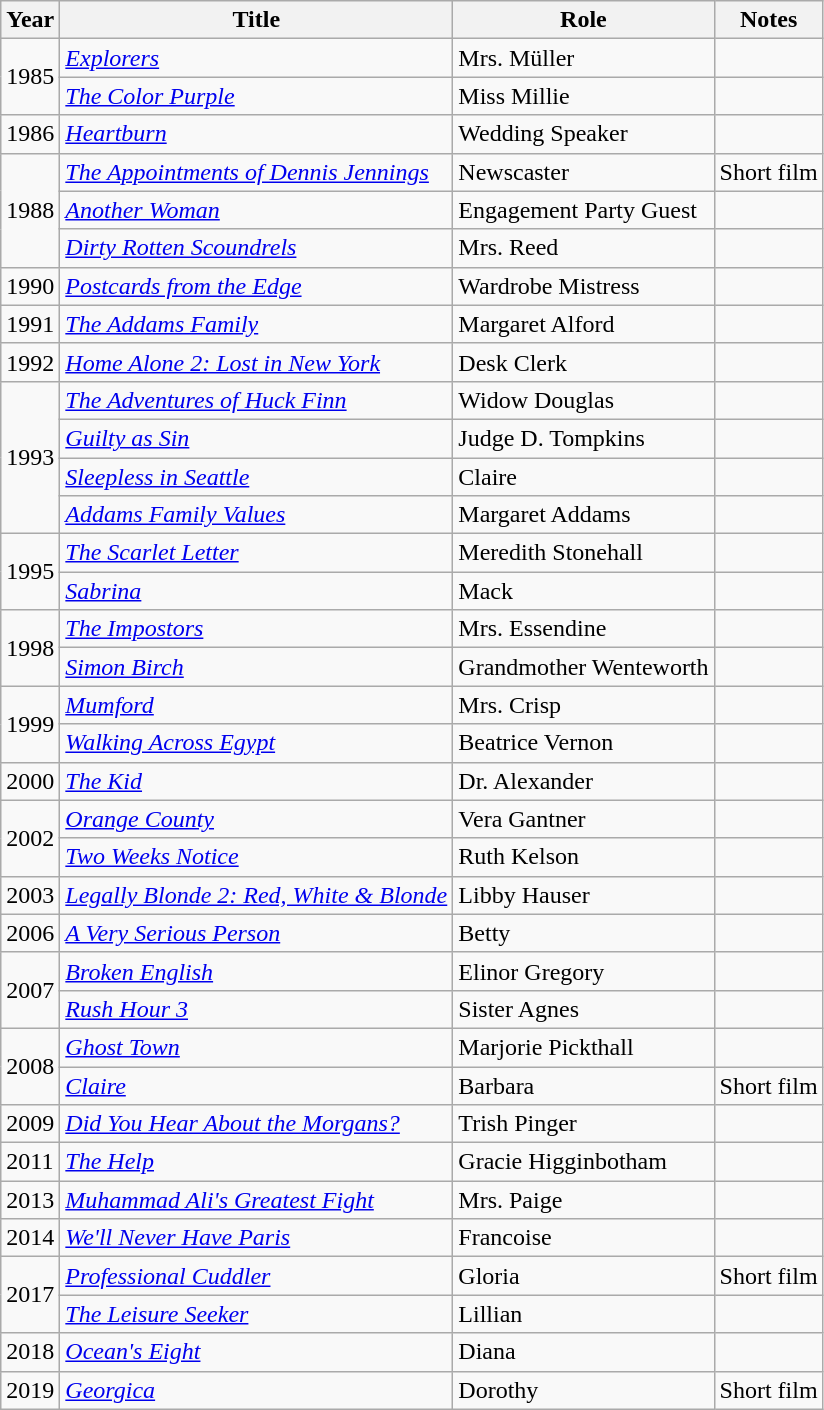<table class="wikitable sortable">
<tr>
<th>Year</th>
<th>Title</th>
<th>Role</th>
<th class="unsortable">Notes</th>
</tr>
<tr>
<td rowspan="2">1985</td>
<td><em><a href='#'>Explorers</a></em></td>
<td>Mrs. Müller</td>
<td></td>
</tr>
<tr>
<td><em><a href='#'>The Color Purple</a></em></td>
<td>Miss Millie</td>
<td></td>
</tr>
<tr>
<td>1986</td>
<td><em><a href='#'>Heartburn</a></em></td>
<td>Wedding Speaker</td>
<td></td>
</tr>
<tr>
<td rowspan="3">1988</td>
<td><em><a href='#'>The Appointments of Dennis Jennings</a></em></td>
<td>Newscaster</td>
<td>Short film</td>
</tr>
<tr>
<td><em><a href='#'>Another Woman</a></em></td>
<td>Engagement Party Guest</td>
<td></td>
</tr>
<tr>
<td><em><a href='#'>Dirty Rotten Scoundrels</a></em></td>
<td>Mrs. Reed</td>
<td></td>
</tr>
<tr>
<td>1990</td>
<td><em><a href='#'>Postcards from the Edge</a></em></td>
<td>Wardrobe Mistress</td>
<td></td>
</tr>
<tr>
<td>1991</td>
<td><em><a href='#'>The Addams Family</a></em></td>
<td>Margaret Alford</td>
<td></td>
</tr>
<tr>
<td>1992</td>
<td><em><a href='#'>Home Alone 2: Lost in New York</a></em></td>
<td>Desk Clerk</td>
<td></td>
</tr>
<tr>
<td rowspan="4">1993</td>
<td><em><a href='#'>The Adventures of Huck Finn</a></em></td>
<td>Widow Douglas</td>
<td></td>
</tr>
<tr>
<td><em><a href='#'>Guilty as Sin</a></em></td>
<td>Judge D. Tompkins</td>
<td></td>
</tr>
<tr>
<td><em><a href='#'>Sleepless in Seattle</a></em></td>
<td>Claire</td>
<td></td>
</tr>
<tr>
<td><em><a href='#'>Addams Family Values</a></em></td>
<td>Margaret Addams</td>
<td></td>
</tr>
<tr>
<td rowspan="2">1995</td>
<td><em><a href='#'>The Scarlet Letter</a></em></td>
<td>Meredith Stonehall</td>
<td></td>
</tr>
<tr>
<td><em><a href='#'>Sabrina</a></em></td>
<td>Mack</td>
<td></td>
</tr>
<tr>
<td rowspan="2">1998</td>
<td><em><a href='#'>The Impostors</a></em></td>
<td>Mrs. Essendine</td>
<td></td>
</tr>
<tr>
<td><em><a href='#'>Simon Birch</a></em></td>
<td>Grandmother Wenteworth</td>
<td></td>
</tr>
<tr>
<td rowspan="2">1999</td>
<td><em><a href='#'>Mumford</a></em></td>
<td>Mrs. Crisp</td>
<td></td>
</tr>
<tr>
<td><em><a href='#'>Walking Across Egypt</a></em></td>
<td>Beatrice Vernon</td>
<td></td>
</tr>
<tr>
<td>2000</td>
<td><em><a href='#'>The Kid</a></em></td>
<td>Dr. Alexander</td>
<td></td>
</tr>
<tr>
<td rowspan="2">2002</td>
<td><em><a href='#'>Orange County</a></em></td>
<td>Vera Gantner</td>
<td></td>
</tr>
<tr>
<td><em><a href='#'>Two Weeks Notice</a></em></td>
<td>Ruth Kelson</td>
<td></td>
</tr>
<tr>
<td>2003</td>
<td><em><a href='#'>Legally Blonde 2: Red, White & Blonde</a></em></td>
<td>Libby Hauser</td>
<td></td>
</tr>
<tr>
<td>2006</td>
<td><em><a href='#'>A Very Serious Person</a></em></td>
<td>Betty</td>
<td></td>
</tr>
<tr>
<td rowspan="2">2007</td>
<td><em><a href='#'>Broken English</a></em></td>
<td>Elinor Gregory</td>
<td></td>
</tr>
<tr>
<td><em><a href='#'>Rush Hour 3</a></em></td>
<td>Sister Agnes</td>
<td></td>
</tr>
<tr>
<td rowspan="2">2008</td>
<td><em><a href='#'>Ghost Town</a></em></td>
<td>Marjorie Pickthall</td>
<td></td>
</tr>
<tr>
<td><em><a href='#'>Claire</a></em></td>
<td>Barbara</td>
<td>Short film</td>
</tr>
<tr>
<td>2009</td>
<td><em><a href='#'>Did You Hear About the Morgans?</a></em></td>
<td>Trish Pinger</td>
<td></td>
</tr>
<tr>
<td>2011</td>
<td><em><a href='#'>The Help</a></em></td>
<td>Gracie Higginbotham</td>
<td></td>
</tr>
<tr>
<td>2013</td>
<td><em><a href='#'>Muhammad Ali's Greatest Fight</a></em></td>
<td>Mrs. Paige</td>
<td></td>
</tr>
<tr>
<td>2014</td>
<td><em><a href='#'>We'll Never Have Paris</a></em></td>
<td>Francoise</td>
<td></td>
</tr>
<tr>
<td rowspan="2">2017</td>
<td><em><a href='#'>Professional Cuddler</a></em></td>
<td>Gloria</td>
<td>Short film</td>
</tr>
<tr>
<td><em><a href='#'>The Leisure Seeker</a></em></td>
<td>Lillian</td>
<td></td>
</tr>
<tr>
<td>2018</td>
<td><em><a href='#'>Ocean's Eight</a></em></td>
<td>Diana</td>
<td></td>
</tr>
<tr>
<td>2019</td>
<td><em><a href='#'>Georgica</a></em></td>
<td>Dorothy</td>
<td>Short film</td>
</tr>
</table>
